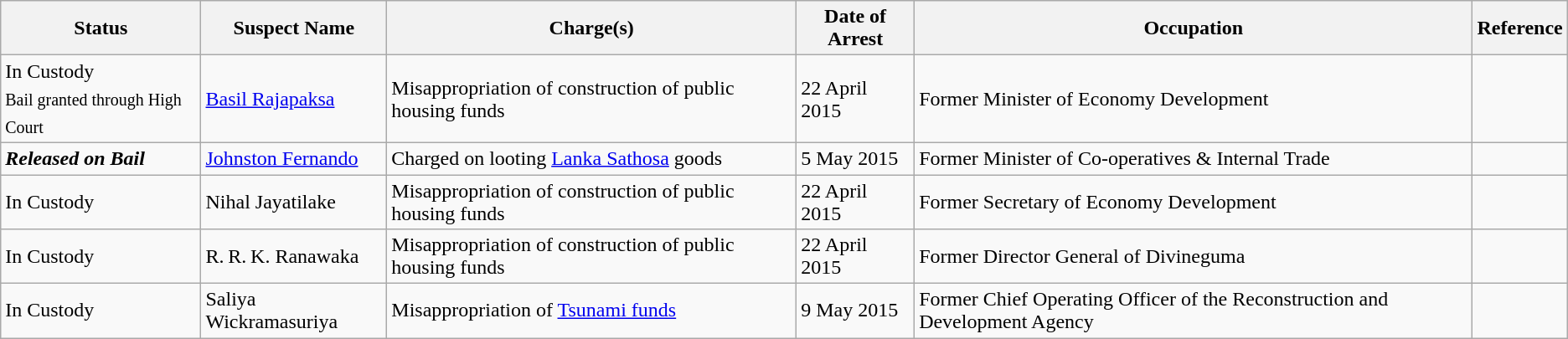<table class="wikitable sortable">
<tr>
<th>Status</th>
<th>Suspect Name</th>
<th>Charge(s)</th>
<th>Date of Arrest</th>
<th>Occupation</th>
<th>Reference</th>
</tr>
<tr>
<td>In Custody<br><sub>Bail granted through High Court</sub></td>
<td><a href='#'>Basil Rajapaksa</a></td>
<td>Misappropriation of construction of public housing funds</td>
<td>22 April 2015</td>
<td>Former Minister of Economy Development</td>
<td></td>
</tr>
<tr>
<td><strong><em>Released on Bail</em></strong></td>
<td><a href='#'>Johnston Fernando</a></td>
<td>Charged on looting <a href='#'>Lanka Sathosa</a> goods</td>
<td>5 May 2015</td>
<td>Former Minister of Co-operatives & Internal Trade</td>
<td></td>
</tr>
<tr>
<td>In Custody</td>
<td>Nihal Jayatilake</td>
<td>Misappropriation of construction of public housing funds</td>
<td>22 April 2015</td>
<td>Former Secretary of Economy Development</td>
<td></td>
</tr>
<tr>
<td>In Custody</td>
<td>R. R. K. Ranawaka</td>
<td>Misappropriation of construction of public housing funds</td>
<td>22 April 2015</td>
<td>Former Director General of Divineguma</td>
<td></td>
</tr>
<tr>
<td>In Custody</td>
<td>Saliya Wickramasuriya</td>
<td>Misappropriation of <a href='#'>Tsunami funds</a></td>
<td>9 May 2015</td>
<td>Former Chief Operating Officer of the Reconstruction and Development Agency</td>
<td><br></td>
</tr>
</table>
